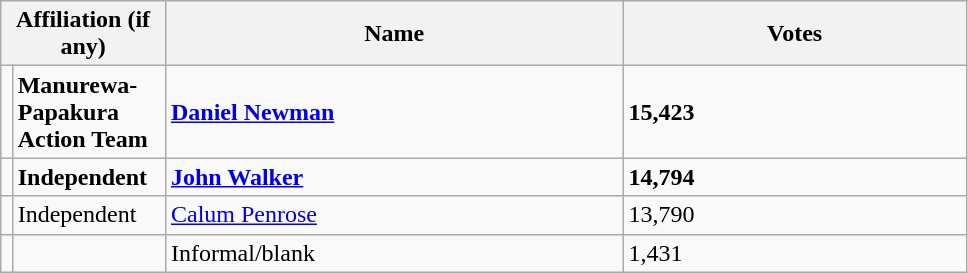<table class="wikitable" style="width:51%;">
<tr>
<th colspan="2" style="width:1%;">Affiliation (if any)</th>
<th style="width:20%;">Name</th>
<th style="width:15%;">Votes</th>
</tr>
<tr>
<td></td>
<td><strong>Manurewa-Papakura Action Team</strong></td>
<td><strong><a href='#'>Daniel Newman</a></strong></td>
<td><strong>15,423</strong></td>
</tr>
<tr>
<td bgcolor=></td>
<td><strong>Independent</strong></td>
<td><strong><a href='#'>John Walker</a></strong></td>
<td><strong>14,794</strong></td>
</tr>
<tr>
<td bgcolor=></td>
<td>Independent</td>
<td><a href='#'>Calum Penrose</a></td>
<td>13,790</td>
</tr>
<tr>
<td bgcolor=></td>
<td></td>
<td>Informal/blank</td>
<td>1,431</td>
</tr>
</table>
